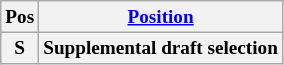<table class="wikitable" style="font-size:80%;">
<tr>
<th>Pos</th>
<th><a href='#'>Position</a></th>
</tr>
<tr>
<th>S</th>
<th>Supplemental draft selection</th>
</tr>
</table>
